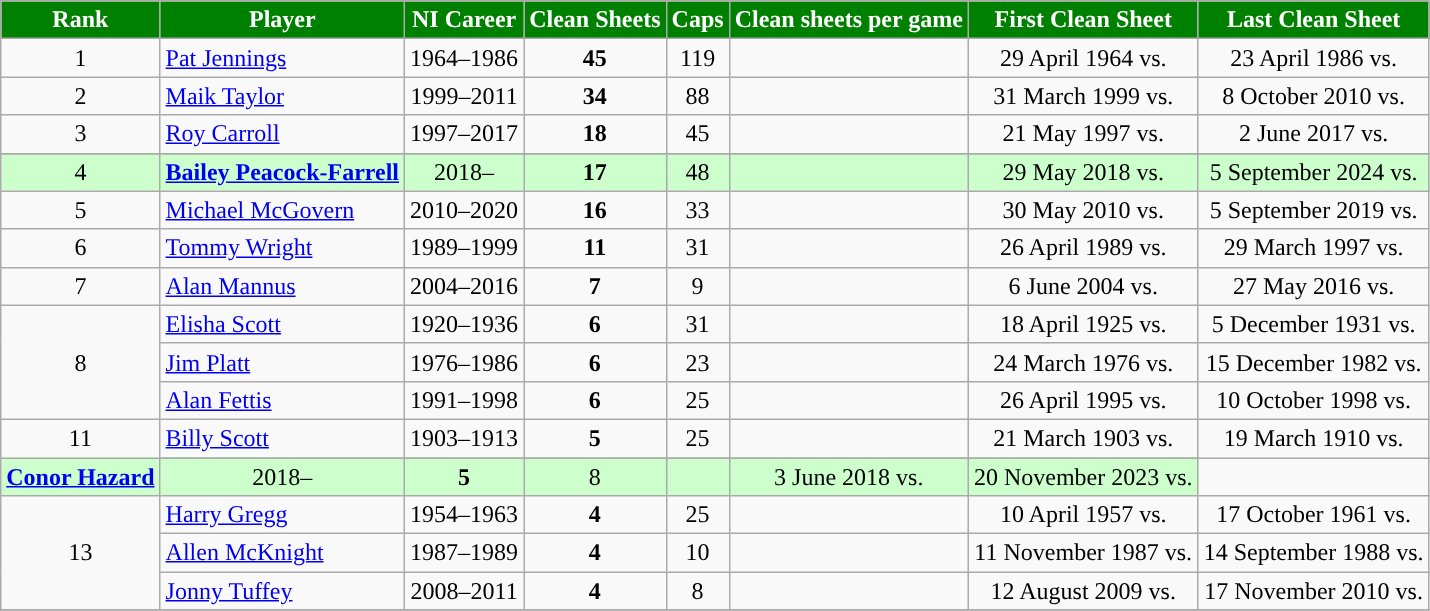<table class="wikitable sortable" style="text-align:center;">
<tr>
<th style="background-color:#008000; color:white; ">Rank</th>
<th style="background-color:#008000; color:white; ">Player</th>
<th style="background-color:#008000; color:white; ">NI Career</th>
<th style="background-color:#008000; color:white; ">Clean Sheets</th>
<th style="background-color:#008000; color:white; ">Caps</th>
<th style="background-color:#008000; color:white; ">Clean sheets per game</th>
<th style="background-color:#008000; color:white; ">First Clean Sheet</th>
<th style="background-color:#008000; color:white; ">Last Clean Sheet</th>
</tr>
<tr>
<td>1</td>
<td style="text-align:left;"><a href='#'>Pat Jennings</a></td>
<td>1964–1986</td>
<td><strong>45</strong></td>
<td>119</td>
<td></td>
<td>29 April 1964 vs. </td>
<td>23 April 1986 vs. </td>
</tr>
<tr>
<td>2</td>
<td style="text-align:left;"><a href='#'>Maik Taylor</a></td>
<td>1999–2011</td>
<td><strong>34</strong></td>
<td>88</td>
<td></td>
<td>31 March 1999 vs. </td>
<td>8 October 2010 vs. </td>
</tr>
<tr>
<td>3</td>
<td style="text-align:left;"><a href='#'>Roy Carroll</a></td>
<td>1997–2017</td>
<td><strong>18</strong></td>
<td>45</td>
<td></td>
<td>21 May 1997 vs. </td>
<td>2 June 2017 vs. </td>
</tr>
<tr>
</tr>
<tr style="background:#CFC;">
<td>4</td>
<td style="text-align:left;"><strong><a href='#'>Bailey Peacock-Farrell</a></strong></td>
<td>2018–</td>
<td><strong>17</strong></td>
<td>48</td>
<td></td>
<td>29 May 2018 vs. </td>
<td>5 September 2024 vs. </td>
</tr>
<tr>
<td>5</td>
<td style="text-align:left;"><a href='#'>Michael McGovern</a></td>
<td>2010–2020</td>
<td><strong>16</strong></td>
<td>33</td>
<td></td>
<td>30 May 2010 vs. </td>
<td>5 September 2019 vs. </td>
</tr>
<tr>
<td>6</td>
<td style="text-align:left;"><a href='#'>Tommy Wright</a></td>
<td>1989–1999</td>
<td><strong>11</strong></td>
<td>31</td>
<td></td>
<td>26 April 1989 vs. </td>
<td>29 March 1997 vs. </td>
</tr>
<tr>
<td>7</td>
<td style="text-align:left;"><a href='#'>Alan Mannus</a></td>
<td>2004–2016</td>
<td><strong>7</strong></td>
<td>9</td>
<td></td>
<td>6 June 2004 vs. </td>
<td>27 May 2016 vs. </td>
</tr>
<tr>
<td rowspan="3">8</td>
<td style="text-align:left;"><a href='#'>Elisha Scott</a></td>
<td>1920–1936</td>
<td><strong>6</strong></td>
<td>31</td>
<td></td>
<td>18 April 1925 vs. </td>
<td>5 December 1931 vs. </td>
</tr>
<tr>
<td style="text-align:left;"><a href='#'>Jim Platt</a></td>
<td>1976–1986</td>
<td><strong>6</strong></td>
<td>23</td>
<td></td>
<td>24 March 1976 vs. </td>
<td>15 December 1982 vs. </td>
</tr>
<tr>
<td style="text-align:left;"><a href='#'>Alan Fettis</a></td>
<td>1991–1998</td>
<td><strong>6</strong></td>
<td>25</td>
<td></td>
<td>26 April 1995 vs. </td>
<td>10 October 1998 vs. </td>
</tr>
<tr>
<td rowspan="2">11</td>
<td style="text-align:left;"><a href='#'>Billy Scott</a></td>
<td>1903–1913</td>
<td><strong>5</strong></td>
<td>25</td>
<td></td>
<td>21 March 1903 vs. </td>
<td>19 March 1910 vs. </td>
</tr>
<tr>
</tr>
<tr style="background:#CFC;">
<td style="text-align:left;"><strong><a href='#'>Conor Hazard</a></strong></td>
<td>2018–</td>
<td><strong>5</strong></td>
<td>8</td>
<td></td>
<td>3 June 2018 vs. </td>
<td>20 November 2023 vs. </td>
</tr>
<tr>
<td rowspan="3">13</td>
<td style="text-align:left;"><a href='#'>Harry Gregg</a></td>
<td>1954–1963</td>
<td><strong>4</strong></td>
<td>25</td>
<td></td>
<td>10 April 1957 vs. </td>
<td>17 October 1961 vs. </td>
</tr>
<tr>
<td style="text-align:left;"><a href='#'>Allen McKnight</a></td>
<td>1987–1989</td>
<td><strong>4</strong></td>
<td>10</td>
<td></td>
<td>11 November 1987 vs. </td>
<td>14 September 1988 vs. </td>
</tr>
<tr>
<td style="text-align:left;"><a href='#'>Jonny Tuffey</a></td>
<td>2008–2011</td>
<td><strong>4</strong></td>
<td>8</td>
<td></td>
<td>12 August 2009 vs. </td>
<td>17 November 2010 vs. </td>
</tr>
<tr>
</tr>
</table>
